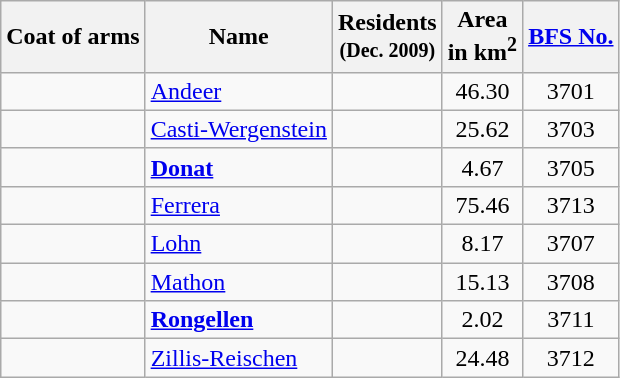<table class="wikitable">
<tr>
<th>Coat of arms</th>
<th>Name</th>
<th>Residents<br><small>(Dec. 2009)</small></th>
<th>Area <br>in km<sup>2</sup></th>
<th><a href='#'>BFS No.</a></th>
</tr>
<tr>
<td align="center"></td>
<td><a href='#'>Andeer</a></td>
<td align="center"></td>
<td align="center">46.30</td>
<td align="center">3701</td>
</tr>
<tr>
<td align="center"></td>
<td><a href='#'>Casti-Wergenstein</a></td>
<td align="center"></td>
<td align="center">25.62</td>
<td align="center">3703</td>
</tr>
<tr>
<td align="center"></td>
<td><strong><a href='#'>Donat</a></strong></td>
<td align="center"></td>
<td align = "center">4.67</td>
<td align = "center">3705</td>
</tr>
<tr>
<td align="center"></td>
<td><a href='#'>Ferrera</a></td>
<td align="center"></td>
<td align="center">75.46</td>
<td align="center">3713</td>
</tr>
<tr>
<td align="center"></td>
<td><a href='#'>Lohn</a></td>
<td align="center"></td>
<td align="center">8.17</td>
<td align="center">3707</td>
</tr>
<tr>
<td align="center"></td>
<td><a href='#'>Mathon</a></td>
<td align="center"></td>
<td align="center">15.13</td>
<td align="center">3708</td>
</tr>
<tr>
<td align="center"></td>
<td><strong><a href='#'>Rongellen</a></strong></td>
<td align="center"></td>
<td align = "center">2.02</td>
<td align = "center">3711</td>
</tr>
<tr>
<td align="center"></td>
<td><a href='#'>Zillis-Reischen</a></td>
<td align="center"></td>
<td align="center">24.48</td>
<td align="center">3712</td>
</tr>
</table>
